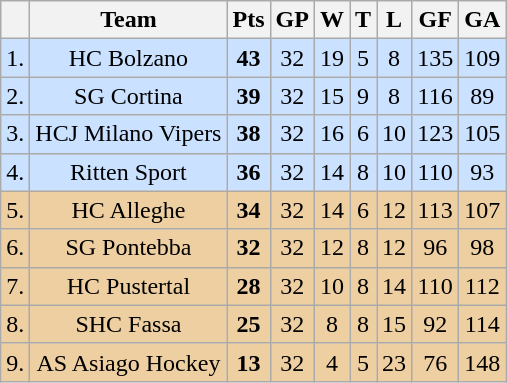<table class="wikitable">
<tr>
<th></th>
<th>Team</th>
<th>Pts</th>
<th>GP</th>
<th>W</th>
<th>T</th>
<th>L</th>
<th>GF</th>
<th>GA</th>
</tr>
<tr bgcolor=#CAE1FF align="center">
<td>1.</td>
<td>HC Bolzano</td>
<td><strong>43</strong></td>
<td>32</td>
<td>19</td>
<td>5</td>
<td>8</td>
<td>135</td>
<td>109</td>
</tr>
<tr bgcolor=#CAE1FF align="center">
<td>2.</td>
<td>SG Cortina</td>
<td><strong>39</strong></td>
<td>32</td>
<td>15</td>
<td>9</td>
<td>8</td>
<td>116</td>
<td>89</td>
</tr>
<tr bgcolor=#CAE1FF align="center">
<td>3.</td>
<td>HCJ Milano Vipers</td>
<td><strong>38</strong></td>
<td>32</td>
<td>16</td>
<td>6</td>
<td>10</td>
<td>123</td>
<td>105</td>
</tr>
<tr bgcolor=#CAE1FF align="center">
<td>4.</td>
<td>Ritten Sport</td>
<td><strong>36</strong></td>
<td>32</td>
<td>14</td>
<td>8</td>
<td>10</td>
<td>110</td>
<td>93</td>
</tr>
<tr bgcolor=#EECFA1 align="center">
<td>5.</td>
<td>HC Alleghe</td>
<td><strong>34</strong></td>
<td>32</td>
<td>14</td>
<td>6</td>
<td>12</td>
<td>113</td>
<td>107</td>
</tr>
<tr bgcolor=#EECFA1 align="center">
<td>6.</td>
<td>SG Pontebba</td>
<td><strong>32</strong></td>
<td>32</td>
<td>12</td>
<td>8</td>
<td>12</td>
<td>96</td>
<td>98</td>
</tr>
<tr bgcolor=#EECFA1 align="center">
<td>7.</td>
<td>HC Pustertal</td>
<td><strong>28</strong></td>
<td>32</td>
<td>10</td>
<td>8</td>
<td>14</td>
<td>110</td>
<td>112</td>
</tr>
<tr bgcolor=#EECFA1 align="center">
<td>8.</td>
<td>SHC Fassa</td>
<td><strong>25</strong></td>
<td>32</td>
<td>8</td>
<td>8</td>
<td>15</td>
<td>92</td>
<td>114</td>
</tr>
<tr bgcolor=#EECFA1 align="center">
<td>9.</td>
<td>AS Asiago Hockey</td>
<td><strong>13</strong></td>
<td>32</td>
<td>4</td>
<td>5</td>
<td>23</td>
<td>76</td>
<td>148</td>
</tr>
</table>
